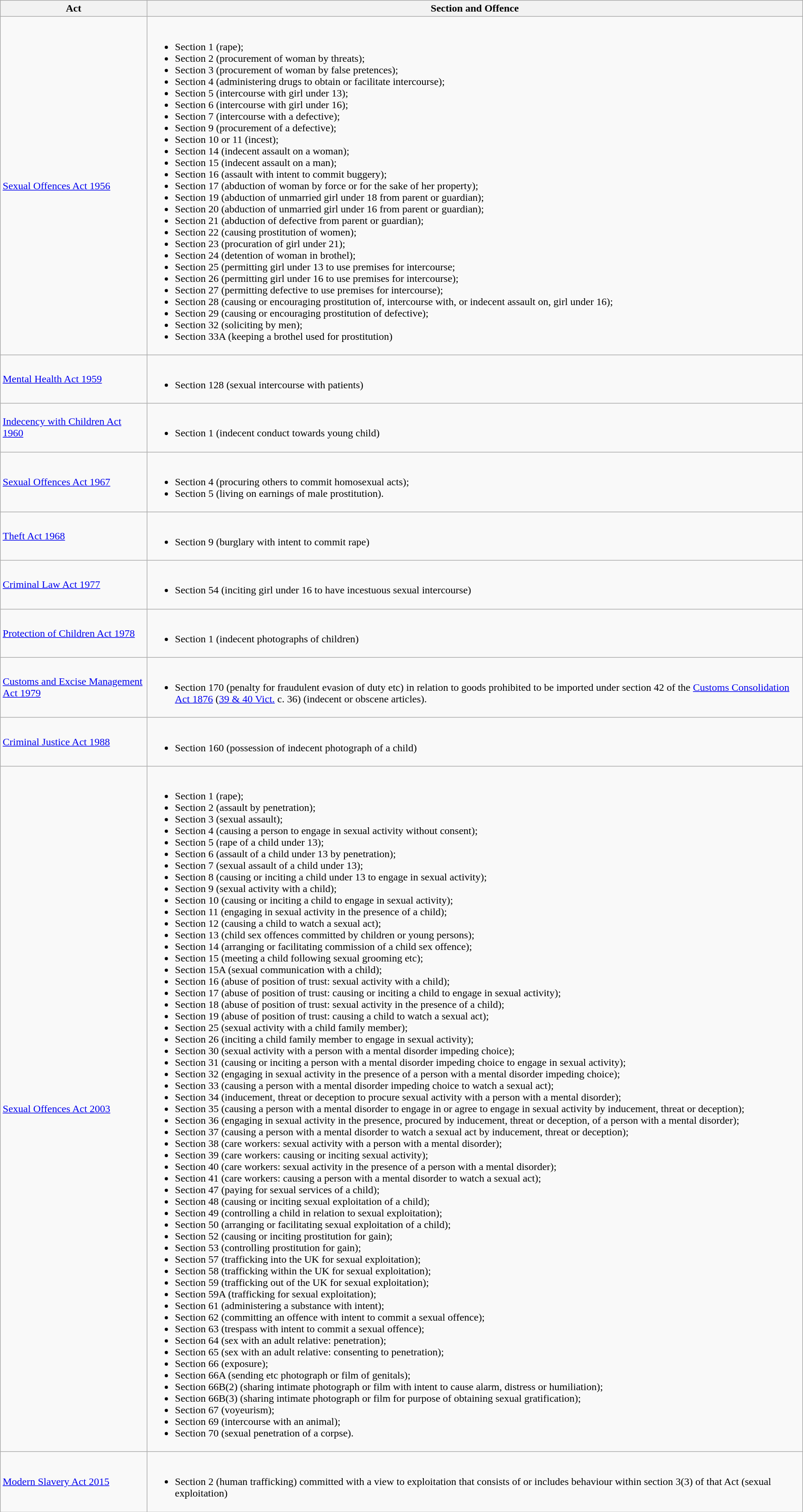<table class="wikitable mw-collapsible mw-collapsed">
<tr>
<th>Act</th>
<th>Section and Offence</th>
</tr>
<tr>
<td><a href='#'>Sexual Offences Act 1956</a></td>
<td><br><ul><li>Section 1 (rape);</li><li>Section 2 (procurement of woman by threats);</li><li>Section 3 (procurement of woman by false pretences);</li><li>Section 4 (administering drugs to obtain or facilitate intercourse);</li><li>Section 5 (intercourse with girl under 13);</li><li>Section 6 (intercourse with girl under 16);</li><li>Section 7 (intercourse with a defective);</li><li>Section 9 (procurement of a defective);</li><li>Section 10 or 11 (incest);</li><li>Section 14 (indecent assault on a woman);</li><li>Section 15 (indecent assault on a man);</li><li>Section 16 (assault with intent to commit buggery);</li><li>Section 17 (abduction of woman by force or for the sake of her property);</li><li>Section 19 (abduction of unmarried girl under 18 from parent or guardian);</li><li>Section 20 (abduction of unmarried girl under 16 from parent or guardian);</li><li>Section 21 (abduction of defective from parent or guardian);</li><li>Section 22 (causing prostitution of women);</li><li>Section 23 (procuration of girl under 21);</li><li>Section 24 (detention of woman in brothel);</li><li>Section 25 (permitting girl under 13 to use premises for intercourse;</li><li>Section 26 (permitting girl under 16 to use premises for intercourse);</li><li>Section 27 (permitting defective to use premises for intercourse);</li><li>Section 28 (causing or encouraging prostitution of, intercourse with, or indecent assault on, girl under 16);</li><li>Section 29 (causing or encouraging prostitution of defective);</li><li>Section 32 (soliciting by men);</li><li>Section 33A (keeping a brothel used for prostitution)</li></ul></td>
</tr>
<tr>
<td><a href='#'>Mental Health Act 1959</a></td>
<td><br><ul><li>Section 128 (sexual intercourse with patients)</li></ul></td>
</tr>
<tr>
<td><a href='#'>Indecency with Children Act 1960</a></td>
<td><br><ul><li>Section 1 (indecent conduct towards young child)</li></ul></td>
</tr>
<tr>
<td><a href='#'>Sexual Offences Act 1967</a></td>
<td><br><ul><li>Section 4 (procuring others to commit homosexual acts);</li><li>Section 5 (living on earnings of male prostitution).</li></ul></td>
</tr>
<tr>
<td><a href='#'>Theft Act 1968</a></td>
<td><br><ul><li>Section 9 (burglary with intent to commit rape)</li></ul></td>
</tr>
<tr>
<td><a href='#'>Criminal Law Act 1977</a></td>
<td><br><ul><li>Section 54 (inciting girl under 16 to have incestuous sexual intercourse)</li></ul></td>
</tr>
<tr>
<td><a href='#'>Protection of Children Act 1978</a></td>
<td><br><ul><li>Section 1 (indecent photographs of children)</li></ul></td>
</tr>
<tr>
<td><a href='#'>Customs and Excise Management Act 1979</a></td>
<td><br><ul><li>Section 170 (penalty for fraudulent evasion of duty etc) in relation to goods prohibited to be imported under section 42 of the <a href='#'>Customs Consolidation Act 1876</a> (<a href='#'>39 & 40 Vict.</a> c. 36) (indecent or obscene articles).</li></ul></td>
</tr>
<tr>
<td><a href='#'>Criminal Justice Act 1988</a></td>
<td><br><ul><li>Section 160 (possession of indecent photograph of a child)</li></ul></td>
</tr>
<tr>
<td><a href='#'>Sexual Offences Act 2003</a></td>
<td><br><ul><li>Section 1 (rape);</li><li>Section 2 (assault by penetration);</li><li>Section 3 (sexual assault);</li><li>Section 4 (causing a person to engage in sexual activity without consent);</li><li>Section 5 (rape of a child under 13);</li><li>Section 6 (assault of a child under 13 by penetration);</li><li>Section 7 (sexual assault of a child under 13);</li><li>Section 8 (causing or inciting a child under 13 to engage in sexual activity);</li><li>Section 9 (sexual activity with a child);</li><li>Section 10 (causing or inciting a child to engage in sexual activity);</li><li>Section 11 (engaging in sexual activity in the presence of a child);</li><li>Section 12 (causing a child to watch a sexual act);</li><li>Section 13 (child sex offences committed by children or young persons);</li><li>Section 14 (arranging or facilitating commission of a child sex offence);</li><li>Section 15 (meeting a child following sexual grooming etc);</li><li>Section 15A (sexual communication with a child);</li><li>Section 16 (abuse of position of trust: sexual activity with a child);</li><li>Section 17 (abuse of position of trust: causing or inciting a child to engage in sexual activity);</li><li>Section 18 (abuse of position of trust: sexual activity in the presence of a child);</li><li>Section 19 (abuse of position of trust: causing a child to watch a sexual act);</li><li>Section 25 (sexual activity with a child family member);</li><li>Section 26 (inciting a child family member to engage in sexual activity);</li><li>Section 30 (sexual activity with a person with a mental disorder impeding choice);</li><li>Section 31 (causing or inciting a person with a mental disorder impeding choice to engage in sexual activity);</li><li>Section 32 (engaging in sexual activity in the presence of a person with a mental disorder impeding choice);</li><li>Section 33 (causing a person with a mental disorder impeding choice to watch a sexual act);</li><li>Section 34 (inducement, threat or deception to procure sexual activity with a person with a mental disorder);</li><li>Section 35 (causing a person with a mental disorder to engage in or agree to engage in sexual activity by inducement, threat or deception);</li><li>Section 36 (engaging in sexual activity in the presence, procured by inducement, threat or deception, of a person with a mental disorder);</li><li>Section 37 (causing a person with a mental disorder to watch a sexual act by inducement, threat or deception);</li><li>Section 38 (care workers: sexual activity with a person with a mental disorder);</li><li>Section 39 (care workers: causing or inciting sexual activity);</li><li>Section 40 (care workers: sexual activity in the presence of a person with a mental disorder);</li><li>Section 41 (care workers: causing a person with a mental disorder to watch a sexual act);</li><li>Section 47 (paying for sexual services of a child);</li><li>Section 48 (causing or inciting sexual exploitation of a child);</li><li>Section 49 (controlling a child in relation to sexual exploitation);</li><li>Section 50 (arranging or facilitating sexual exploitation of a child);</li><li>Section 52 (causing or inciting prostitution for gain);</li><li>Section 53 (controlling prostitution for gain);</li><li>Section 57 (trafficking into the UK for sexual exploitation);</li><li>Section 58 (trafficking within the UK for sexual exploitation);</li><li>Section 59 (trafficking out of the UK for sexual exploitation);</li><li>Section 59A (trafficking for sexual exploitation);</li><li>Section 61 (administering a substance with intent);</li><li>Section 62 (committing an offence with intent to commit a sexual offence);</li><li>Section 63 (trespass with intent to commit a sexual offence);</li><li>Section 64 (sex with an adult relative: penetration);</li><li>Section 65 (sex with an adult relative: consenting to penetration);</li><li>Section 66 (exposure);</li><li>Section 66A (sending etc photograph or film of genitals);</li><li>Section 66B(2) (sharing intimate photograph or film with intent to cause alarm, distress or humiliation);</li><li>Section 66B(3) (sharing intimate photograph or film for purpose of obtaining sexual gratification);</li><li>Section 67 (voyeurism);</li><li>Section 69 (intercourse with an animal);</li><li>Section 70 (sexual penetration of a corpse).</li></ul></td>
</tr>
<tr>
<td><a href='#'>Modern Slavery Act 2015</a></td>
<td><br><ul><li>Section 2 (human trafficking) committed with a view to exploitation that consists of or includes behaviour within section 3(3) of that Act (sexual exploitation)</li></ul></td>
</tr>
</table>
